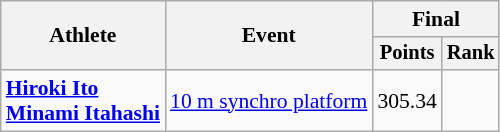<table class=wikitable style="font-size:90%">
<tr>
<th rowspan="2">Athlete</th>
<th rowspan="2">Event</th>
<th colspan="2">Final</th>
</tr>
<tr style="font-size:95%">
<th>Points</th>
<th>Rank</th>
</tr>
<tr align=center>
<td align=left><strong><a href='#'>Hiroki Ito</a><br> <a href='#'>Minami Itahashi</a> </strong></td>
<td align=left><a href='#'>10 m synchro platform</a></td>
<td>305.34</td>
<td></td>
</tr>
</table>
